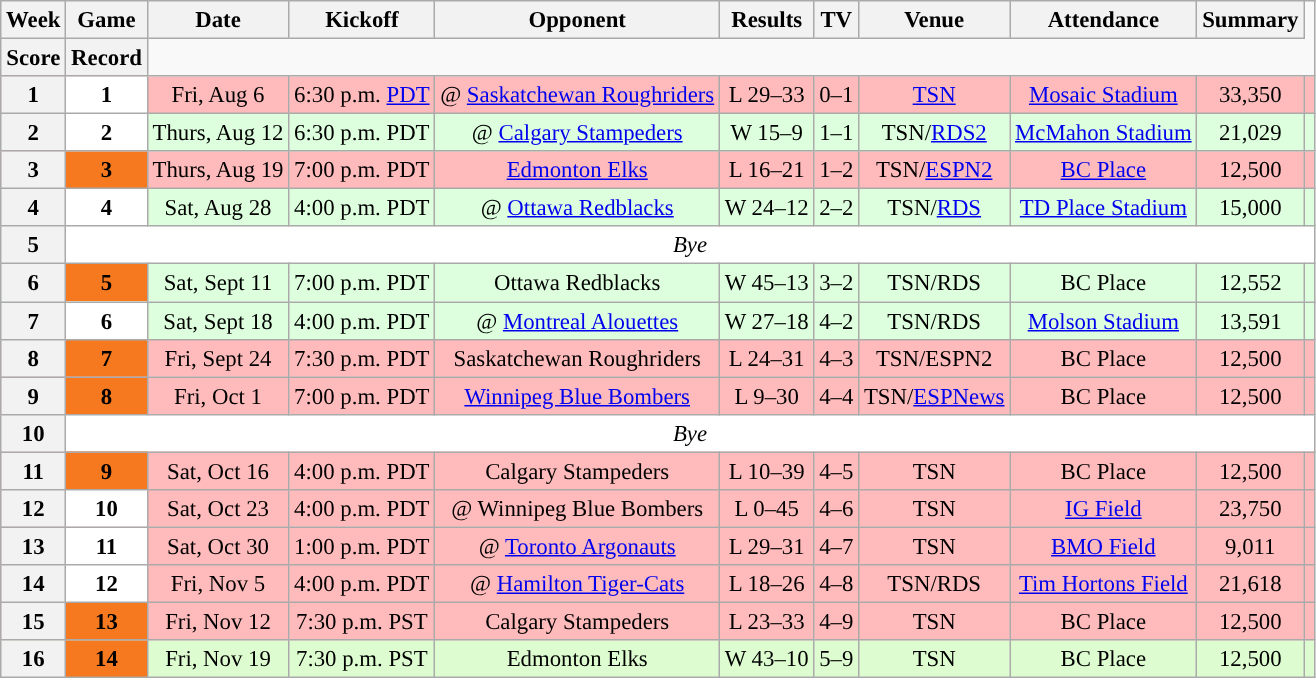<table class="wikitable" style="font-size: 95%;">
<tr>
<th scope="col">Week</th>
<th scope="col">Game</th>
<th scope="col">Date</th>
<th scope="col">Kickoff</th>
<th scope="col">Opponent</th>
<th scope="col">Results</th>
<th scope="col">TV</th>
<th scope="col">Venue</th>
<th scope="col">Attendance</th>
<th scope="col">Summary</th>
</tr>
<tr>
<th scope="col">Score</th>
<th scope="col">Record</th>
</tr>
<tr align="center" bgcolor="ffbbbb">
<th align="center">1</th>
<th style="text-align:center; background:white;"><span>1</span></th>
<td align="center">Fri, Aug 6</td>
<td align="center">6:30 p.m. <a href='#'>PDT</a></td>
<td align="center">@ <a href='#'>Saskatchewan Roughriders</a></td>
<td align="center">L 29–33</td>
<td align="center">0–1</td>
<td align="center"><a href='#'>TSN</a></td>
<td align="center"><a href='#'>Mosaic Stadium</a></td>
<td align="center">33,350</td>
<td align="center"></td>
</tr>
<tr align="center" bgcolor="ddffdd">
<th align="center">2</th>
<th style="text-align:center; background:white;"><span>2</span></th>
<td align="center">Thurs, Aug 12</td>
<td align="center">6:30 p.m. PDT</td>
<td align="center">@ <a href='#'>Calgary Stampeders</a></td>
<td align="center">W 15–9</td>
<td align="center">1–1</td>
<td align="center">TSN/<a href='#'>RDS2</a></td>
<td align="center"><a href='#'>McMahon Stadium</a></td>
<td align="center">21,029</td>
<td align="center"></td>
</tr>
<tr align="center" bgcolor="ffbbbb">
<th align="center">3</th>
<th style="text-align:center; background:#F6791F;"><span>3</span></th>
<td align="center">Thurs, Aug 19</td>
<td align="center">7:00 p.m. PDT</td>
<td align="center"><a href='#'>Edmonton Elks</a></td>
<td align="center">L 16–21</td>
<td align="center">1–2</td>
<td align="center">TSN/<a href='#'>ESPN2</a></td>
<td align="center"><a href='#'>BC Place</a></td>
<td align="center">12,500</td>
<td align="center"></td>
</tr>
<tr align="center" bgcolor="ddffdd">
<th align="center">4</th>
<th style="text-align:center; background:white;"><span>4</span></th>
<td align="center">Sat, Aug 28</td>
<td align="center">4:00 p.m. PDT</td>
<td align="center">@ <a href='#'>Ottawa Redblacks</a></td>
<td align="center">W 24–12</td>
<td align="center">2–2</td>
<td align="center">TSN/<a href='#'>RDS</a></td>
<td align="center"><a href='#'>TD Place Stadium</a></td>
<td align="center">15,000</td>
<td align="center"></td>
</tr>
<tr align="center" bgcolor="ffffff">
<th align="center">5</th>
<td colspan=10 align="center" valign="middle"><em>Bye</em></td>
</tr>
<tr align="center" bgcolor="ddffdd">
<th align="center">6</th>
<th style="text-align:center; background:#F6791F;"><span>5</span></th>
<td align="center">Sat, Sept 11</td>
<td align="center">7:00 p.m. PDT</td>
<td align="center">Ottawa Redblacks</td>
<td align="center">W 45–13</td>
<td align="center">3–2</td>
<td align="center">TSN/RDS</td>
<td align="center">BC Place</td>
<td align="center">12,552</td>
<td align="center"></td>
</tr>
<tr align="center" bgcolor="ddffdd">
<th align="center">7</th>
<th style="text-align:center; background:white;"><span>6</span></th>
<td align="center">Sat, Sept 18</td>
<td align="center">4:00 p.m. PDT</td>
<td align="center">@ <a href='#'>Montreal Alouettes</a></td>
<td align="center">W 27–18</td>
<td align="center">4–2</td>
<td align="center">TSN/RDS</td>
<td align="center"><a href='#'>Molson Stadium</a></td>
<td align="center">13,591</td>
<td align="center"></td>
</tr>
<tr align="center" bgcolor="ffbbbb">
<th align="center">8</th>
<th style="text-align:center; background:#F6791F;"><span>7</span></th>
<td align="center">Fri, Sept 24</td>
<td align="center">7:30 p.m. PDT</td>
<td align="center">Saskatchewan Roughriders</td>
<td align="center">L 24–31</td>
<td align="center">4–3</td>
<td align="center">TSN/ESPN2</td>
<td align="center">BC Place</td>
<td align="center">12,500</td>
<td align="center"></td>
</tr>
<tr align="center" bgcolor="ffbbbb">
<th align="center">9</th>
<th style="text-align:center; background:#F6791F;"><span>8</span></th>
<td align="center">Fri, Oct 1</td>
<td align="center">7:00 p.m. PDT</td>
<td align="center"><a href='#'>Winnipeg Blue Bombers</a></td>
<td align="center">L 9–30</td>
<td align="center">4–4</td>
<td align="center">TSN/<a href='#'>ESPNews</a></td>
<td align="center">BC Place</td>
<td align="center">12,500</td>
<td align="center"></td>
</tr>
<tr align="center" bgcolor="ffffff">
<th align="center">10</th>
<td colspan=10 align="center" valign="middle"><em>Bye</em></td>
</tr>
<tr align="center" bgcolor="ffbbbb">
<th align="center">11</th>
<th style="text-align:center; background:#F6791F;"><span>9</span></th>
<td align="center">Sat, Oct 16</td>
<td align="center">4:00 p.m. PDT</td>
<td align="center">Calgary Stampeders</td>
<td align="center">L 10–39</td>
<td align="center">4–5</td>
<td align="center">TSN</td>
<td align="center">BC Place</td>
<td align="center">12,500</td>
<td align="center"></td>
</tr>
<tr align="center" bgcolor="ffbbbb">
<th align="center">12</th>
<th style="text-align:center; background:white;"><span>10</span></th>
<td align="center">Sat, Oct 23</td>
<td align="center">4:00 p.m. PDT</td>
<td align="center">@ Winnipeg Blue Bombers</td>
<td align="center">L 0–45</td>
<td align="center">4–6</td>
<td align="center">TSN</td>
<td align="center"><a href='#'>IG Field</a></td>
<td align="center">23,750</td>
<td align="center"></td>
</tr>
<tr align="center" bgcolor="ffbbbb">
<th align="center">13</th>
<th style="text-align:center; background:white;"><span>11</span></th>
<td align="center">Sat, Oct 30</td>
<td align="center">1:00 p.m. PDT</td>
<td align="center">@ <a href='#'>Toronto Argonauts</a></td>
<td align="center">L 29–31 </td>
<td align="center">4–7</td>
<td align="center">TSN</td>
<td align="center"><a href='#'>BMO Field</a></td>
<td align="center">9,011</td>
<td align="center"></td>
</tr>
<tr align="center" bgcolor="ffbbbb">
<th align="center">14</th>
<th style="text-align:center; background:white;"><span>12</span></th>
<td align="center">Fri, Nov 5</td>
<td align="center">4:00 p.m. PDT</td>
<td align="center">@ <a href='#'>Hamilton Tiger-Cats</a></td>
<td align="center">L 18–26</td>
<td align="center">4–8</td>
<td align="center">TSN/RDS</td>
<td align="center"><a href='#'>Tim Hortons Field</a></td>
<td align="center">21,618</td>
<td align="center"></td>
</tr>
<tr align="center" bgcolor="ffbbbb">
<th align="center">15</th>
<th style="text-align:center; background:#F6791F;"><span>13</span></th>
<td align="center">Fri, Nov 12</td>
<td align="center">7:30 p.m. PST</td>
<td align="center">Calgary Stampeders</td>
<td align="center">L 23–33</td>
<td align="center">4–9</td>
<td align="center">TSN</td>
<td align="center">BC Place</td>
<td align="center">12,500</td>
<td align="center"></td>
</tr>
<tr align="center" bgcolor="ddffddd">
<th align="center">16</th>
<th style="text-align:center; background:#F6791F;"><span>14</span></th>
<td align="center">Fri, Nov 19</td>
<td align="center">7:30 p.m. PST</td>
<td align="center">Edmonton Elks</td>
<td align="center">W 43–10</td>
<td align="center">5–9</td>
<td align="center">TSN</td>
<td align="center">BC Place</td>
<td align="center">12,500</td>
<td align="center"></td>
</tr>
</table>
